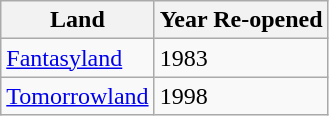<table class="wikitable">
<tr>
<th>Land</th>
<th>Year Re-opened</th>
</tr>
<tr>
<td><a href='#'>Fantasyland</a></td>
<td>1983</td>
</tr>
<tr>
<td><a href='#'>Tomorrowland</a></td>
<td>1998</td>
</tr>
</table>
